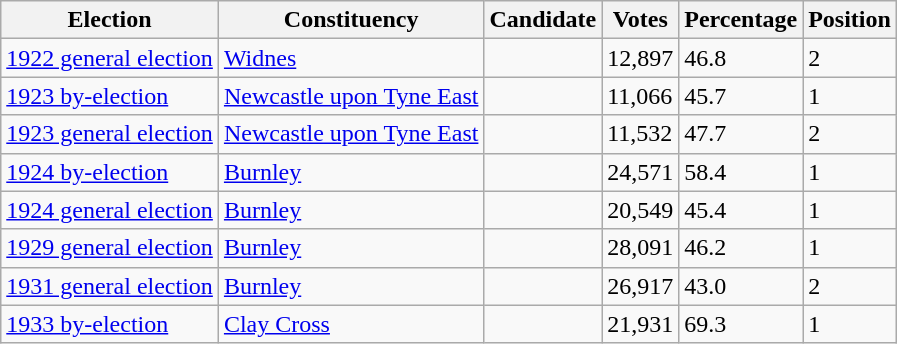<table class="wikitable sortable">
<tr>
<th>Election</th>
<th>Constituency</th>
<th>Candidate</th>
<th>Votes</th>
<th>Percentage</th>
<th>Position</th>
</tr>
<tr>
<td><a href='#'>1922 general election</a></td>
<td><a href='#'>Widnes</a></td>
<td></td>
<td>12,897</td>
<td>46.8</td>
<td>2</td>
</tr>
<tr>
<td><a href='#'>1923 by-election</a></td>
<td><a href='#'>Newcastle upon Tyne East</a></td>
<td></td>
<td>11,066</td>
<td>45.7</td>
<td>1</td>
</tr>
<tr>
<td><a href='#'>1923 general election</a></td>
<td><a href='#'>Newcastle upon Tyne East</a></td>
<td></td>
<td>11,532</td>
<td>47.7</td>
<td>2</td>
</tr>
<tr>
<td><a href='#'>1924 by-election</a></td>
<td><a href='#'>Burnley</a></td>
<td></td>
<td>24,571</td>
<td>58.4</td>
<td>1</td>
</tr>
<tr>
<td><a href='#'>1924 general election</a></td>
<td><a href='#'>Burnley</a></td>
<td></td>
<td>20,549</td>
<td>45.4</td>
<td>1</td>
</tr>
<tr>
<td><a href='#'>1929 general election</a></td>
<td><a href='#'>Burnley</a></td>
<td></td>
<td>28,091</td>
<td>46.2</td>
<td>1</td>
</tr>
<tr>
<td><a href='#'>1931 general election</a></td>
<td><a href='#'>Burnley</a></td>
<td></td>
<td>26,917</td>
<td>43.0</td>
<td>2</td>
</tr>
<tr>
<td><a href='#'>1933 by-election</a></td>
<td><a href='#'>Clay Cross</a></td>
<td></td>
<td>21,931</td>
<td>69.3</td>
<td>1</td>
</tr>
</table>
